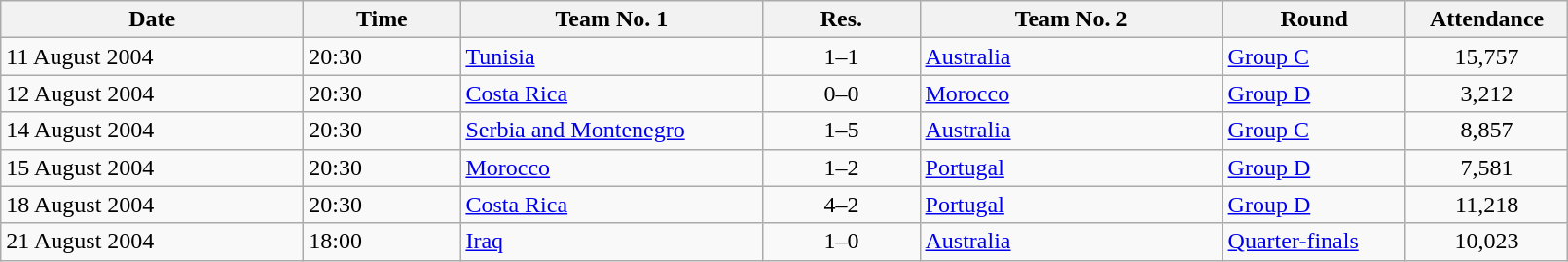<table class="wikitable" style="text-align:left; width:85%;">
<tr>
<th>Date</th>
<th>Time</th>
<th>Team No. 1</th>
<th>Res.</th>
<th>Team No. 2</th>
<th>Round</th>
<th>Attendance</th>
</tr>
<tr>
<td style="width:200px;">11 August 2004</td>
<td style="width:100px;">20:30</td>
<td style="width:200px;"> <a href='#'>Tunisia</a></td>
<td style="text-align:center; width: 100px;">1–1</td>
<td style="width:200px;"> <a href='#'>Australia</a></td>
<td><a href='#'>Group C</a></td>
<td style="text-align:center;">15,757</td>
</tr>
<tr>
<td>12 August 2004</td>
<td>20:30</td>
<td> <a href='#'>Costa Rica</a></td>
<td style="text-align:center;">0–0</td>
<td> <a href='#'>Morocco</a></td>
<td><a href='#'>Group D</a></td>
<td style="text-align:center;">3,212</td>
</tr>
<tr>
<td>14 August 2004</td>
<td>20:30</td>
<td> <a href='#'>Serbia and Montenegro</a></td>
<td style="text-align:center;">1–5</td>
<td> <a href='#'>Australia</a></td>
<td><a href='#'>Group C</a></td>
<td style="text-align:center;">8,857</td>
</tr>
<tr>
<td>15 August 2004</td>
<td>20:30</td>
<td> <a href='#'>Morocco</a></td>
<td style="text-align:center;">1–2</td>
<td> <a href='#'>Portugal</a></td>
<td><a href='#'>Group D</a></td>
<td style="text-align:center;">7,581</td>
</tr>
<tr>
<td>18 August 2004</td>
<td>20:30</td>
<td> <a href='#'>Costa Rica</a></td>
<td style="text-align:center;">4–2</td>
<td> <a href='#'>Portugal</a></td>
<td><a href='#'>Group D</a></td>
<td style="text-align:center;">11,218</td>
</tr>
<tr>
<td>21 August 2004</td>
<td>18:00</td>
<td> <a href='#'>Iraq</a></td>
<td style="text-align:center;">1–0</td>
<td> <a href='#'>Australia</a></td>
<td><a href='#'>Quarter-finals</a></td>
<td style="text-align:center;">10,023</td>
</tr>
</table>
